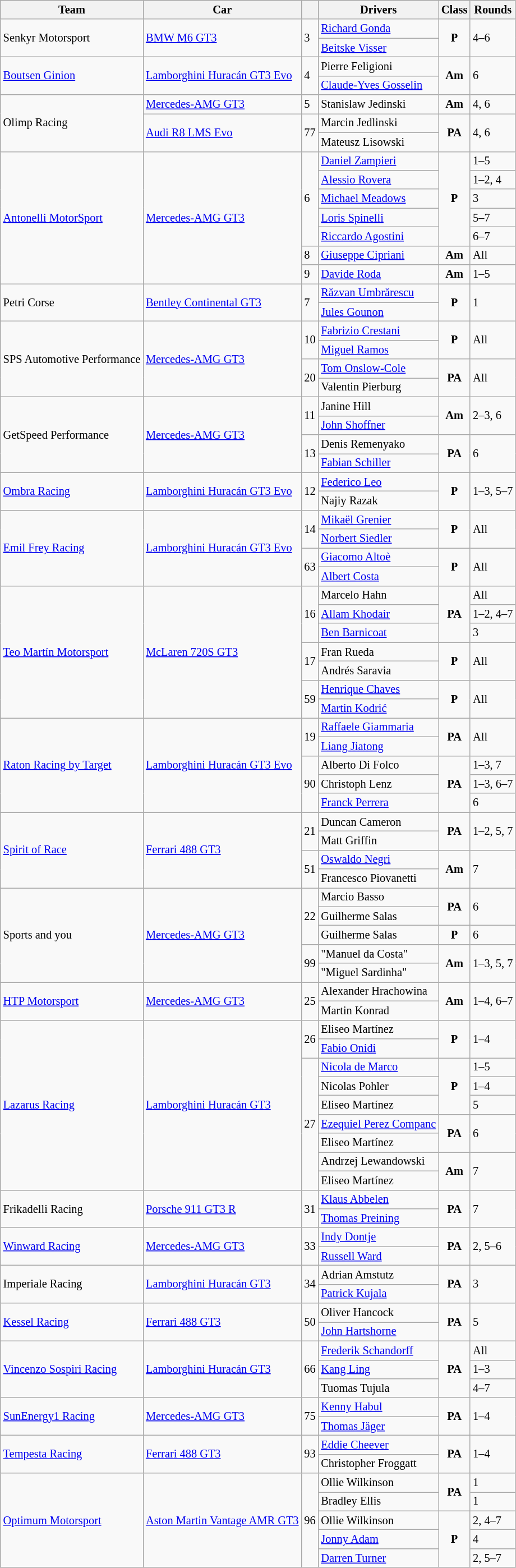<table class="wikitable" style="font-size: 85%">
<tr>
<th>Team</th>
<th>Car</th>
<th></th>
<th>Drivers</th>
<th>Class</th>
<th>Rounds</th>
</tr>
<tr>
<td rowspan=2> Senkyr Motorsport</td>
<td rowspan=2><a href='#'>BMW M6 GT3</a></td>
<td rowspan=2>3</td>
<td> <a href='#'>Richard Gonda</a></td>
<td align=center rowspan=2><strong><span>P</span></strong></td>
<td rowspan=2>4–6</td>
</tr>
<tr>
<td> <a href='#'>Beitske Visser</a></td>
</tr>
<tr>
<td rowspan=2> <a href='#'>Boutsen Ginion</a></td>
<td rowspan=2><a href='#'>Lamborghini Huracán GT3 Evo</a></td>
<td rowspan=2>4</td>
<td> Pierre Feligioni</td>
<td align=center rowspan=2><strong><span>Am</span></strong></td>
<td rowspan=2>6</td>
</tr>
<tr>
<td> <a href='#'>Claude-Yves Gosselin</a></td>
</tr>
<tr>
<td rowspan=3> Olimp Racing</td>
<td><a href='#'>Mercedes-AMG GT3</a></td>
<td>5</td>
<td> Stanislaw Jedinski</td>
<td align=center><strong><span>Am</span></strong></td>
<td>4, 6</td>
</tr>
<tr>
<td rowspan=2><a href='#'>Audi R8 LMS Evo</a></td>
<td rowspan=2>77</td>
<td> Marcin Jedlinski</td>
<td align=center rowspan=2><strong><span>PA</span></strong></td>
<td rowspan=2>4, 6</td>
</tr>
<tr>
<td> Mateusz Lisowski</td>
</tr>
<tr>
<td rowspan="7"> <a href='#'>Antonelli MotorSport</a></td>
<td rowspan="7"><a href='#'>Mercedes-AMG GT3</a></td>
<td rowspan="5">6</td>
<td> <a href='#'>Daniel Zampieri</a></td>
<td rowspan="5" align="center"><strong><span>P</span></strong></td>
<td>1–5</td>
</tr>
<tr>
<td> <a href='#'>Alessio Rovera</a></td>
<td>1–2, 4</td>
</tr>
<tr>
<td> <a href='#'>Michael Meadows</a></td>
<td>3</td>
</tr>
<tr>
<td> <a href='#'>Loris Spinelli</a></td>
<td>5–7</td>
</tr>
<tr>
<td> <a href='#'>Riccardo Agostini</a></td>
<td>6–7</td>
</tr>
<tr>
<td>8</td>
<td> <a href='#'>Giuseppe Cipriani</a></td>
<td align="center"><strong><span>Am</span></strong></td>
<td>All</td>
</tr>
<tr>
<td>9</td>
<td> <a href='#'>Davide Roda</a></td>
<td align="center"><strong><span>Am</span></strong></td>
<td>1–5</td>
</tr>
<tr>
<td rowspan=2> Petri Corse</td>
<td rowspan=2><a href='#'>Bentley Continental GT3</a></td>
<td rowspan=2>7</td>
<td> <a href='#'>Răzvan Umbrărescu</a></td>
<td align=center rowspan=2><strong><span>P</span></strong></td>
<td rowspan=2>1</td>
</tr>
<tr>
<td> <a href='#'>Jules Gounon</a></td>
</tr>
<tr>
<td rowspan=4> SPS Automotive Performance</td>
<td rowspan=4><a href='#'>Mercedes-AMG GT3</a></td>
<td rowspan=2>10</td>
<td> <a href='#'>Fabrizio Crestani</a></td>
<td rowspan=2 align=center><strong><span>P</span></strong></td>
<td rowspan=2>All</td>
</tr>
<tr>
<td> <a href='#'>Miguel Ramos</a></td>
</tr>
<tr>
<td rowspan=2>20</td>
<td> <a href='#'>Tom Onslow-Cole</a></td>
<td align=center rowspan=2><strong><span>PA</span></strong></td>
<td rowspan=2>All</td>
</tr>
<tr>
<td> Valentin Pierburg</td>
</tr>
<tr>
<td rowspan=4> GetSpeed Performance</td>
<td rowspan=4><a href='#'>Mercedes-AMG GT3</a></td>
<td rowspan=2>11</td>
<td> Janine Hill</td>
<td align=center rowspan=2><strong><span>Am</span></strong></td>
<td rowspan=2>2–3, 6</td>
</tr>
<tr>
<td> <a href='#'>John Shoffner</a></td>
</tr>
<tr>
<td rowspan=2>13</td>
<td> Denis Remenyako</td>
<td align=center rowspan=2><strong><span>PA</span></strong></td>
<td rowspan=2>6</td>
</tr>
<tr>
<td> <a href='#'>Fabian Schiller</a></td>
</tr>
<tr>
<td rowspan=2> <a href='#'>Ombra Racing</a></td>
<td rowspan=2><a href='#'>Lamborghini Huracán GT3 Evo</a></td>
<td rowspan=2>12</td>
<td> <a href='#'>Federico Leo</a></td>
<td align=center rowspan=2><strong><span>P</span></strong></td>
<td rowspan=2>1–3, 5–7</td>
</tr>
<tr>
<td> Najiy Razak</td>
</tr>
<tr>
<td rowspan=4> <a href='#'>Emil Frey Racing</a></td>
<td rowspan=4><a href='#'>Lamborghini Huracán GT3 Evo</a></td>
<td rowspan=2>14</td>
<td> <a href='#'>Mikaël Grenier</a></td>
<td align=center rowspan=2><strong><span>P</span></strong></td>
<td rowspan=2>All</td>
</tr>
<tr>
<td> <a href='#'>Norbert Siedler</a></td>
</tr>
<tr>
<td rowspan=2>63</td>
<td> <a href='#'>Giacomo Altoè</a></td>
<td rowspan=2 align=center><strong><span>P</span></strong></td>
<td rowspan=2>All</td>
</tr>
<tr>
<td> <a href='#'>Albert Costa</a></td>
</tr>
<tr>
<td rowspan=7> <a href='#'>Teo Martín Motorsport</a></td>
<td rowspan=7><a href='#'>McLaren 720S GT3</a></td>
<td rowspan=3>16</td>
<td> Marcelo Hahn</td>
<td rowspan=3 align=center><strong><span>PA</span></strong></td>
<td>All</td>
</tr>
<tr>
<td> <a href='#'>Allam Khodair</a></td>
<td>1–2, 4–7</td>
</tr>
<tr>
<td> <a href='#'>Ben Barnicoat</a></td>
<td>3</td>
</tr>
<tr>
<td rowspan=2>17</td>
<td> Fran Rueda</td>
<td rowspan=2 align=center><strong><span>P</span></strong></td>
<td rowspan=2>All</td>
</tr>
<tr>
<td> Andrés Saravia</td>
</tr>
<tr>
<td rowspan=2>59</td>
<td> <a href='#'>Henrique Chaves</a></td>
<td align=center rowspan=2><strong><span>P</span></strong></td>
<td rowspan=2>All</td>
</tr>
<tr>
<td> <a href='#'>Martin Kodrić</a></td>
</tr>
<tr>
<td rowspan="5"> <a href='#'>Raton Racing by Target</a></td>
<td rowspan="5"><a href='#'>Lamborghini Huracán GT3 Evo</a></td>
<td rowspan=2>19</td>
<td> <a href='#'>Raffaele Giammaria</a></td>
<td align=center rowspan=2><strong><span>PA</span></strong></td>
<td rowspan=2>All</td>
</tr>
<tr>
<td> <a href='#'>Liang Jiatong</a></td>
</tr>
<tr>
<td rowspan="3">90</td>
<td> Alberto Di Folco</td>
<td rowspan="3" align="center"><strong><span>PA</span></strong></td>
<td>1–3, 7</td>
</tr>
<tr>
<td> Christoph Lenz</td>
<td>1–3, 6–7</td>
</tr>
<tr>
<td> <a href='#'>Franck Perrera</a></td>
<td>6</td>
</tr>
<tr>
<td rowspan=4> <a href='#'>Spirit of Race</a></td>
<td rowspan=4><a href='#'>Ferrari 488 GT3</a></td>
<td rowspan=2>21</td>
<td> Duncan Cameron</td>
<td align=center rowspan=2><strong><span>PA</span></strong></td>
<td rowspan=2>1–2, 5, 7</td>
</tr>
<tr>
<td> Matt Griffin</td>
</tr>
<tr>
<td rowspan=2>51</td>
<td> <a href='#'>Oswaldo Negri</a></td>
<td align=center rowspan=2><strong><span>Am</span></strong></td>
<td rowspan=2>7</td>
</tr>
<tr>
<td> Francesco Piovanetti</td>
</tr>
<tr>
<td rowspan="5"> Sports and you</td>
<td rowspan="5"><a href='#'>Mercedes-AMG GT3</a></td>
<td rowspan="3">22</td>
<td> Marcio Basso</td>
<td align=center rowspan="2"><strong><span>PA</span></strong></td>
<td rowspan="2">6</td>
</tr>
<tr>
<td> Guilherme Salas</td>
</tr>
<tr>
<td> Guilherme Salas</td>
<td align="center"><strong><span>P</span></strong></td>
<td>6</td>
</tr>
<tr>
<td rowspan="2">99</td>
<td> "Manuel da Costa"</td>
<td rowspan="2" align="center"><strong><span>Am</span></strong></td>
<td rowspan="2">1–3, 5, 7</td>
</tr>
<tr>
<td> "Miguel Sardinha"</td>
</tr>
<tr>
<td rowspan=2> <a href='#'>HTP Motorsport</a></td>
<td rowspan=2><a href='#'>Mercedes-AMG GT3</a></td>
<td rowspan=2>25</td>
<td> Alexander Hrachowina</td>
<td align=center rowspan=2><strong><span>Am</span></strong></td>
<td rowspan=2>1–4, 6–7</td>
</tr>
<tr>
<td> Martin Konrad</td>
</tr>
<tr>
<td rowspan="9"> <a href='#'>Lazarus Racing</a></td>
<td rowspan="9"><a href='#'>Lamborghini Huracán GT3</a></td>
<td rowspan=2>26</td>
<td> Eliseo Martínez</td>
<td align=center rowspan=2><strong><span>P</span></strong></td>
<td rowspan=2>1–4</td>
</tr>
<tr>
<td> <a href='#'>Fabio Onidi</a></td>
</tr>
<tr>
<td rowspan="7">27</td>
<td> <a href='#'>Nicola de Marco</a></td>
<td rowspan=3 align=center><strong><span>P</span></strong></td>
<td>1–5</td>
</tr>
<tr>
<td> Nicolas Pohler</td>
<td>1–4</td>
</tr>
<tr>
<td> Eliseo Martínez</td>
<td>5</td>
</tr>
<tr>
<td> <a href='#'>Ezequiel Perez Companc</a></td>
<td align=center rowspan="2"><strong><span>PA</span></strong></td>
<td rowspan="2">6</td>
</tr>
<tr>
<td> Eliseo Martínez</td>
</tr>
<tr>
<td> Andrzej Lewandowski</td>
<td rowspan="2" align="center"><strong><span>Am</span></strong></td>
<td rowspan="2">7</td>
</tr>
<tr>
<td> Eliseo Martínez</td>
</tr>
<tr>
<td rowspan=2> Frikadelli Racing</td>
<td rowspan=2><a href='#'>Porsche 911 GT3 R</a></td>
<td rowspan=2>31</td>
<td> <a href='#'>Klaus Abbelen</a></td>
<td rowspan=2 align=center><strong><span>PA</span></strong></td>
<td rowspan=2>7</td>
</tr>
<tr>
<td> <a href='#'>Thomas Preining</a></td>
</tr>
<tr>
<td rowspan=2> <a href='#'>Winward Racing</a></td>
<td rowspan=2><a href='#'>Mercedes-AMG GT3</a></td>
<td rowspan=2>33</td>
<td> <a href='#'>Indy Dontje</a></td>
<td rowspan=2 align=center><strong><span>PA</span></strong></td>
<td rowspan=2>2, 5–6</td>
</tr>
<tr>
<td> <a href='#'>Russell Ward</a></td>
</tr>
<tr>
<td rowspan=2> Imperiale Racing</td>
<td rowspan=2><a href='#'>Lamborghini Huracán GT3</a></td>
<td rowspan=2>34</td>
<td> Adrian Amstutz</td>
<td align=center rowspan=2><strong><span>PA</span></strong></td>
<td rowspan=2>3</td>
</tr>
<tr>
<td> <a href='#'>Patrick Kujala</a></td>
</tr>
<tr>
<td rowspan=2> <a href='#'>Kessel Racing</a></td>
<td rowspan=2><a href='#'>Ferrari 488 GT3</a></td>
<td rowspan=2>50</td>
<td> Oliver Hancock</td>
<td align=center rowspan=2><strong><span>PA</span></strong></td>
<td rowspan=2>5</td>
</tr>
<tr>
<td> <a href='#'>John Hartshorne</a></td>
</tr>
<tr>
<td rowspan=3> <a href='#'>Vincenzo Sospiri Racing</a></td>
<td rowspan=3><a href='#'>Lamborghini Huracán GT3</a></td>
<td rowspan=3>66</td>
<td> <a href='#'>Frederik Schandorff</a></td>
<td align=center rowspan=3><strong><span>PA</span></strong></td>
<td>All</td>
</tr>
<tr>
<td> <a href='#'>Kang Ling</a></td>
<td>1–3</td>
</tr>
<tr>
<td> Tuomas Tujula</td>
<td>4–7</td>
</tr>
<tr>
<td rowspan=2> <a href='#'>SunEnergy1 Racing</a></td>
<td rowspan=2><a href='#'>Mercedes-AMG GT3</a></td>
<td rowspan=2>75</td>
<td> <a href='#'>Kenny Habul</a></td>
<td align=center rowspan=2><strong><span>PA</span></strong></td>
<td rowspan=2>1–4</td>
</tr>
<tr>
<td> <a href='#'>Thomas Jäger</a></td>
</tr>
<tr>
<td rowspan=2> <a href='#'>Tempesta Racing</a></td>
<td rowspan=2><a href='#'>Ferrari 488 GT3</a></td>
<td rowspan=2>93</td>
<td> <a href='#'>Eddie Cheever</a></td>
<td align=center rowspan=2><strong><span>PA</span></strong></td>
<td rowspan=2>1–4</td>
</tr>
<tr>
<td> Christopher Froggatt</td>
</tr>
<tr>
<td rowspan=5> <a href='#'>Optimum Motorsport</a></td>
<td rowspan=5><a href='#'>Aston Martin Vantage AMR GT3</a></td>
<td rowspan=5>96</td>
<td> Ollie Wilkinson</td>
<td align=center rowspan=2><strong><span>PA</span></strong></td>
<td>1</td>
</tr>
<tr>
<td> Bradley Ellis</td>
<td>1</td>
</tr>
<tr>
<td> Ollie Wilkinson</td>
<td rowspan=3 align=center><strong><span>P</span></strong></td>
<td>2, 4–7</td>
</tr>
<tr>
<td> <a href='#'>Jonny Adam</a></td>
<td>4</td>
</tr>
<tr>
<td> <a href='#'>Darren Turner</a></td>
<td>2, 5–7</td>
</tr>
</table>
